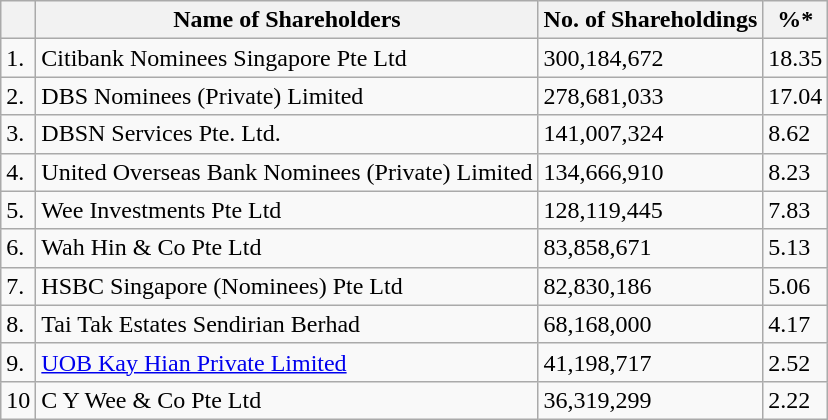<table class="wikitable">
<tr>
<th></th>
<th>Name of Shareholders</th>
<th>No. of Shareholdings</th>
<th>%*</th>
</tr>
<tr>
<td>1.</td>
<td>Citibank Nominees Singapore Pte Ltd</td>
<td>300,184,672</td>
<td>18.35</td>
</tr>
<tr>
<td>2.</td>
<td>DBS Nominees (Private) Limited</td>
<td>278,681,033</td>
<td>17.04</td>
</tr>
<tr>
<td>3.</td>
<td>DBSN Services Pte. Ltd.</td>
<td>141,007,324</td>
<td>8.62</td>
</tr>
<tr>
<td>4.</td>
<td>United Overseas Bank Nominees (Private) Limited</td>
<td>134,666,910</td>
<td>8.23</td>
</tr>
<tr>
<td>5.</td>
<td>Wee Investments Pte Ltd</td>
<td>128,119,445</td>
<td>7.83</td>
</tr>
<tr>
<td>6.</td>
<td>Wah Hin & Co Pte Ltd</td>
<td>83,858,671</td>
<td>5.13</td>
</tr>
<tr>
<td>7.</td>
<td>HSBC Singapore (Nominees) Pte Ltd</td>
<td>82,830,186</td>
<td>5.06</td>
</tr>
<tr>
<td>8.</td>
<td>Tai Tak Estates Sendirian Berhad</td>
<td>68,168,000</td>
<td>4.17</td>
</tr>
<tr>
<td>9.</td>
<td><a href='#'>UOB Kay Hian Private Limited</a></td>
<td>41,198,717</td>
<td>2.52</td>
</tr>
<tr>
<td>10</td>
<td>C Y Wee & Co Pte Ltd</td>
<td>36,319,299</td>
<td>2.22</td>
</tr>
</table>
